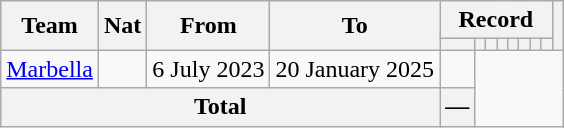<table class="wikitable" style="text-align: center">
<tr>
<th rowspan="2">Team</th>
<th rowspan="2">Nat</th>
<th rowspan="2">From</th>
<th rowspan="2">To</th>
<th colspan="8">Record</th>
<th rowspan=2></th>
</tr>
<tr>
<th></th>
<th></th>
<th></th>
<th></th>
<th></th>
<th></th>
<th></th>
<th></th>
</tr>
<tr>
<td align="left"><a href='#'>Marbella</a></td>
<td></td>
<td align=left>6 July 2023</td>
<td align=left>20 January 2025<br></td>
<td></td>
</tr>
<tr>
<th colspan=4>Total<br></th>
<th>—</th>
</tr>
</table>
